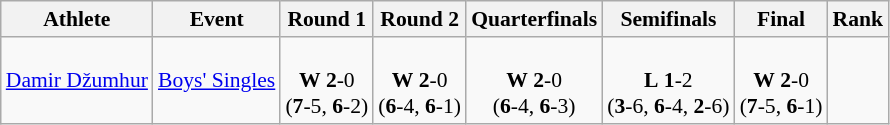<table class=wikitable style="font-size:90%">
<tr>
<th>Athlete</th>
<th>Event</th>
<th>Round 1</th>
<th>Round 2</th>
<th>Quarterfinals</th>
<th>Semifinals</th>
<th>Final</th>
<th>Rank</th>
</tr>
<tr>
<td><a href='#'>Damir Džumhur</a></td>
<td><a href='#'>Boys' Singles</a></td>
<td align=center><br><strong>W</strong> <strong>2</strong>-0<br> (<strong>7</strong>-5, <strong>6</strong>-2)</td>
<td align=center><br><strong>W</strong> <strong>2</strong>-0<br> (<strong>6</strong>-4, <strong>6</strong>-1)</td>
<td align=center><br><strong>W</strong> <strong>2</strong>-0<br> (<strong>6</strong>-4, <strong>6</strong>-3)</td>
<td align=center><br><strong>L</strong> <strong>1</strong>-2<br> (<strong>3</strong>-6, <strong>6</strong>-4, <strong>2</strong>-6)</td>
<td align=center><br><strong>W</strong> <strong>2</strong>-0<br> (<strong>7</strong>-5, <strong>6</strong>-1)</td>
<td align=center></td>
</tr>
</table>
